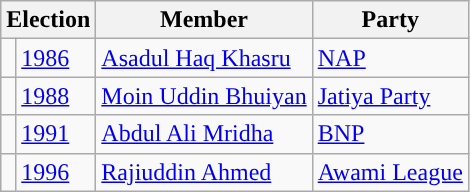<table class="wikitable">
<tr>
<th colspan="2">Election</th>
<th>Member</th>
<th>Party</th>
</tr>
<tr>
<td style="background-color:"></td>
<td><a href='#'>1986</a></td>
<td><a href='#'>Asadul Haq Khasru</a></td>
<td><a href='#'>NAP</a></td>
</tr>
<tr>
<td style="background-color:"></td>
<td><a href='#'>1988</a></td>
<td><a href='#'>Moin Uddin Bhuiyan</a></td>
<td><a href='#'>Jatiya Party</a></td>
</tr>
<tr>
<td style="background-color:"></td>
<td><a href='#'>1991</a></td>
<td><a href='#'>Abdul Ali Mridha</a></td>
<td><a href='#'>BNP</a></td>
</tr>
<tr>
<td rowspan="6" style="background-color:"></td>
<td><a href='#'>1996</a></td>
<td><a href='#'> Rajiuddin Ahmed</a></td>
<td><a href='#'>Awami League</a></td>
</tr>
</table>
